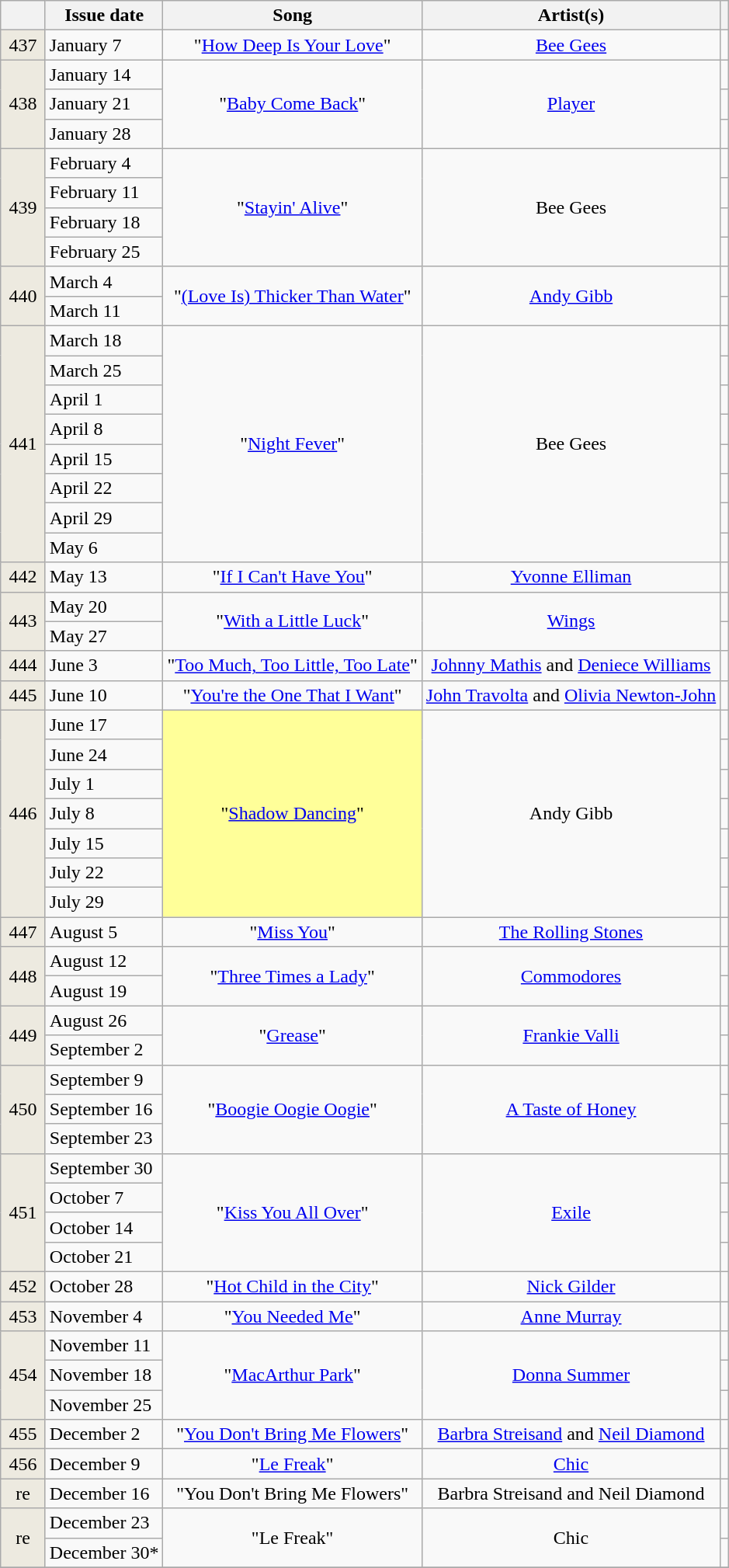<table class="wikitable">
<tr>
<th width=31></th>
<th>Issue date</th>
<th>Song</th>
<th>Artist(s)</th>
<th></th>
</tr>
<tr>
<td align="center" bgcolor=EDEAE0>437</td>
<td>January 7</td>
<td align="center">"<a href='#'>How Deep Is Your Love</a>"</td>
<td align="center"><a href='#'>Bee Gees</a></td>
<td align="center"></td>
</tr>
<tr>
<td align="center" bgcolor=EDEAE0 rowspan=3>438</td>
<td>January 14</td>
<td align="center" rowspan="3">"<a href='#'>Baby Come Back</a>"</td>
<td align="center" rowspan="3"><a href='#'>Player</a></td>
<td align="center"></td>
</tr>
<tr>
<td>January 21</td>
<td align="center"></td>
</tr>
<tr>
<td>January 28</td>
<td align="center"></td>
</tr>
<tr>
<td align="center" bgcolor=EDEAE0 rowspan=4>439</td>
<td>February 4</td>
<td align="center" rowspan="4">"<a href='#'>Stayin' Alive</a>"</td>
<td align="center" rowspan="4">Bee Gees</td>
<td align="center"></td>
</tr>
<tr>
<td>February 11</td>
<td align="center"></td>
</tr>
<tr>
<td>February 18</td>
<td align="center"></td>
</tr>
<tr>
<td>February 25</td>
<td align="center"></td>
</tr>
<tr>
<td align="center" bgcolor=EDEAE0 rowspan=2>440</td>
<td>March 4</td>
<td align="center" rowspan="2">"<a href='#'>(Love Is) Thicker Than Water</a>"</td>
<td align="center" rowspan="2"><a href='#'>Andy Gibb</a></td>
<td align="center"></td>
</tr>
<tr>
<td>March 11</td>
<td align="center"></td>
</tr>
<tr>
<td align="center" bgcolor=EDEAE0 rowspan=8>441</td>
<td>March 18</td>
<td align="center" rowspan="8">"<a href='#'>Night Fever</a>"</td>
<td align="center" rowspan="8">Bee Gees</td>
<td align="center"></td>
</tr>
<tr>
<td>March 25</td>
<td align="center"></td>
</tr>
<tr>
<td>April 1</td>
<td align="center"></td>
</tr>
<tr>
<td>April 8</td>
<td align="center"></td>
</tr>
<tr>
<td>April 15</td>
<td align="center"></td>
</tr>
<tr>
<td>April 22</td>
<td align="center"></td>
</tr>
<tr>
<td>April 29</td>
<td align="center"></td>
</tr>
<tr>
<td>May 6</td>
<td align="center"></td>
</tr>
<tr>
<td align="center" bgcolor=EDEAE0>442</td>
<td>May 13</td>
<td align="center">"<a href='#'>If I Can't Have You</a>"</td>
<td align="center"><a href='#'>Yvonne Elliman</a></td>
<td align="center"></td>
</tr>
<tr>
<td align="center" bgcolor=EDEAE0 rowspan=2>443</td>
<td>May 20</td>
<td align="center" rowspan="2">"<a href='#'>With a Little Luck</a>"</td>
<td align="center" rowspan="2"><a href='#'>Wings</a></td>
<td align="center"></td>
</tr>
<tr>
<td>May 27</td>
<td align="center"></td>
</tr>
<tr>
<td align="center" bgcolor=EDEAE0>444</td>
<td>June 3</td>
<td align="center">"<a href='#'>Too Much, Too Little, Too Late</a>"</td>
<td align="center"><a href='#'>Johnny Mathis</a> and <a href='#'>Deniece Williams</a></td>
<td align="center"></td>
</tr>
<tr>
<td align="center" bgcolor=EDEAE0>445</td>
<td>June 10</td>
<td align="center">"<a href='#'>You're the One That I Want</a>"</td>
<td align="center"><a href='#'>John Travolta</a> and <a href='#'>Olivia Newton-John</a></td>
<td align="center"></td>
</tr>
<tr>
<td align="center" bgcolor=EDEAE0 rowspan=7>446</td>
<td>June 17</td>
<td bgcolor=#FFFF99 align="center" rowspan="7">"<a href='#'>Shadow Dancing</a>"</td>
<td align="center" rowspan="7">Andy Gibb</td>
<td align="center"></td>
</tr>
<tr>
<td>June 24</td>
<td align="center"></td>
</tr>
<tr>
<td>July 1</td>
<td align="center"></td>
</tr>
<tr>
<td>July 8</td>
<td align="center"></td>
</tr>
<tr>
<td>July 15</td>
<td align="center"></td>
</tr>
<tr>
<td>July 22</td>
<td align="center"></td>
</tr>
<tr>
<td>July 29</td>
<td align="center"></td>
</tr>
<tr>
<td align="center" bgcolor=EDEAE0>447</td>
<td>August 5</td>
<td align="center">"<a href='#'>Miss You</a>"</td>
<td align="center"><a href='#'>The Rolling Stones</a></td>
<td align="center"></td>
</tr>
<tr>
<td align="center" bgcolor=EDEAE0 rowspan=2>448</td>
<td>August 12</td>
<td align="center" rowspan="2">"<a href='#'>Three Times a Lady</a>"</td>
<td align="center" rowspan="2"><a href='#'>Commodores</a></td>
<td align="center"></td>
</tr>
<tr>
<td>August 19</td>
<td align="center"></td>
</tr>
<tr>
<td align="center" bgcolor=EDEAE0 rowspan=2>449</td>
<td>August 26</td>
<td align="center" rowspan="2">"<a href='#'>Grease</a>"</td>
<td align="center" rowspan="2"><a href='#'>Frankie Valli</a></td>
<td align="center"></td>
</tr>
<tr>
<td>September 2</td>
<td align="center"></td>
</tr>
<tr>
<td align="center" bgcolor=EDEAE0 rowspan=3>450</td>
<td>September 9</td>
<td align="center" rowspan="3">"<a href='#'>Boogie Oogie Oogie</a>"</td>
<td align="center" rowspan="3"><a href='#'>A Taste of Honey</a></td>
<td align="center"></td>
</tr>
<tr>
<td>September 16</td>
<td align="center"></td>
</tr>
<tr>
<td>September 23</td>
<td align="center"></td>
</tr>
<tr>
<td align="center" bgcolor=EDEAE0 rowspan=4>451</td>
<td>September 30</td>
<td align="center" rowspan="4">"<a href='#'>Kiss You All Over</a>"</td>
<td align="center" rowspan="4"><a href='#'>Exile</a></td>
<td align="center"></td>
</tr>
<tr>
<td>October 7</td>
<td align="center"></td>
</tr>
<tr>
<td>October 14</td>
<td align="center"></td>
</tr>
<tr>
<td>October 21</td>
<td align="center"></td>
</tr>
<tr>
<td align="center" bgcolor=EDEAE0>452</td>
<td>October 28</td>
<td align="center">"<a href='#'>Hot Child in the City</a>"</td>
<td align="center"><a href='#'>Nick Gilder</a></td>
<td align="center"></td>
</tr>
<tr>
<td align="center" bgcolor=EDEAE0>453</td>
<td>November 4</td>
<td align="center">"<a href='#'>You Needed Me</a>"</td>
<td align="center"><a href='#'>Anne Murray</a></td>
<td align="center"></td>
</tr>
<tr>
<td align="center" bgcolor=EDEAE0 rowspan=3>454</td>
<td>November 11</td>
<td align="center" rowspan="3">"<a href='#'>MacArthur Park</a>"</td>
<td align="center" rowspan="3"><a href='#'>Donna Summer</a></td>
<td align="center"></td>
</tr>
<tr>
<td>November 18</td>
<td align="center"></td>
</tr>
<tr>
<td>November 25</td>
<td align="center"></td>
</tr>
<tr>
<td align="center" bgcolor=EDEAE0>455</td>
<td>December 2</td>
<td align="center">"<a href='#'>You Don't Bring Me Flowers</a>"</td>
<td align="center"><a href='#'>Barbra Streisand</a> and <a href='#'>Neil Diamond</a></td>
<td align="center"></td>
</tr>
<tr>
<td align="center" bgcolor=EDEAE0>456</td>
<td>December 9</td>
<td align="center">"<a href='#'>Le Freak</a>"</td>
<td align="center"><a href='#'>Chic</a></td>
<td align="center"></td>
</tr>
<tr>
<td align="center" bgcolor=EDEAE0>re</td>
<td>December 16</td>
<td align="center">"You Don't Bring Me Flowers"</td>
<td align="center">Barbra Streisand and Neil Diamond</td>
<td align="center"></td>
</tr>
<tr>
<td align="center" bgcolor=EDEAE0 rowspan=2>re</td>
<td>December 23</td>
<td align="center" rowspan="2">"Le Freak"</td>
<td align="center" rowspan="2">Chic</td>
<td align="center"></td>
</tr>
<tr>
<td>December 30*</td>
<td align="center"></td>
</tr>
<tr>
</tr>
</table>
